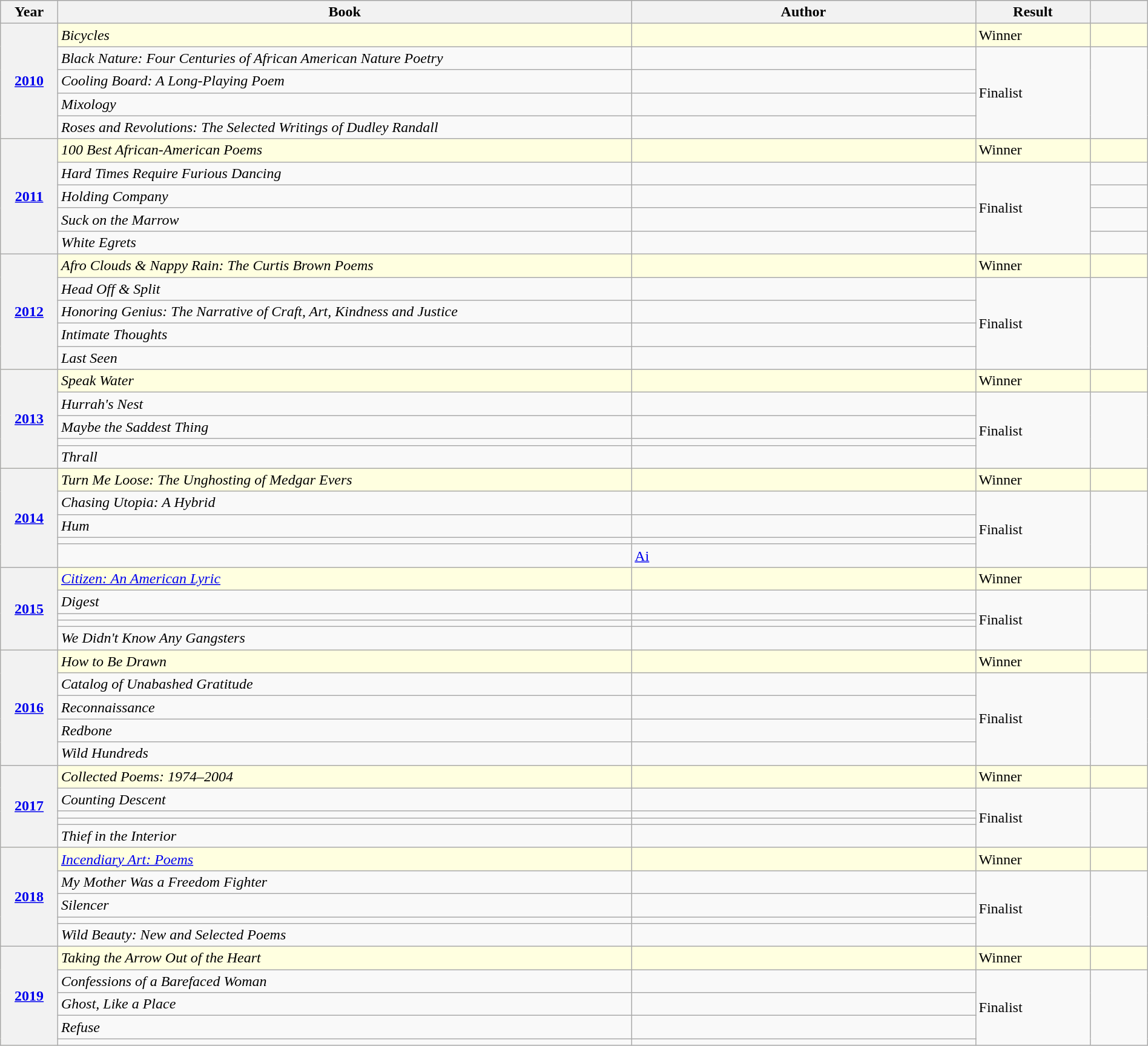<table class="wikitable sortable mw-collapsible" style="width:100%;">
<tr style="background:#bebebe;">
<th scope="col"  width="5%">Year</th>
<th scope="col"  width="50%">Book</th>
<th scope="col"  width="30%">Author</th>
<th scope="col" width="10%">Result</th>
<th scope="col"  width="5%"></th>
</tr>
<tr style="background:lightyellow">
<th rowspan="5"><a href='#'>2010</a></th>
<td><em>Bicycles</em></td>
<td></td>
<td>Winner</td>
<td align="center"></td>
</tr>
<tr>
<td><em>Black Nature: Four Centuries of African American Nature Poetry</em></td>
<td></td>
<td rowspan="4">Finalist</td>
<td rowspan="4"></td>
</tr>
<tr>
<td><em>Cooling Board: A Long-Playing Poem</em></td>
<td></td>
</tr>
<tr>
<td><em>Mixology</em></td>
<td></td>
</tr>
<tr>
<td><em>Roses and Revolutions: The Selected Writings of Dudley Randall</em></td>
<td></td>
</tr>
<tr style="background:lightyellow">
<th rowspan="5"><a href='#'>2011</a></th>
<td><em>100 Best African-American Poems</em></td>
<td></td>
<td>Winner</td>
<td align="center"></td>
</tr>
<tr>
<td><em>Hard Times Require Furious Dancing</em></td>
<td></td>
<td rowspan="4">Finalist</td>
<td></td>
</tr>
<tr>
<td><em>Holding Company</em></td>
<td></td>
<td></td>
</tr>
<tr>
<td><em>Suck on the Marrow</em></td>
<td></td>
<td></td>
</tr>
<tr>
<td><em>White Egrets</em></td>
<td></td>
<td></td>
</tr>
<tr style="background:lightyellow">
<th rowspan="5"><a href='#'>2012</a></th>
<td><em>Afro Clouds & Nappy Rain: The Curtis Brown Poems</em></td>
<td></td>
<td>Winner</td>
<td align="center"></td>
</tr>
<tr>
<td><em>Head Off & Split</em></td>
<td></td>
<td rowspan="4">Finalist</td>
<td rowspan="4"></td>
</tr>
<tr>
<td><em>Honoring Genius: The Narrative of Craft, Art, Kindness and Justice</em></td>
<td></td>
</tr>
<tr>
<td><em>Intimate Thoughts</em></td>
<td></td>
</tr>
<tr>
<td><em>Last Seen</em></td>
<td></td>
</tr>
<tr style="background:lightyellow">
<th rowspan="5"><a href='#'>2013</a></th>
<td><em>Speak Water</em></td>
<td></td>
<td>Winner</td>
<td align="center"></td>
</tr>
<tr>
<td><em>Hurrah's Nest</em></td>
<td></td>
<td rowspan="4">Finalist</td>
<td rowspan="4"></td>
</tr>
<tr>
<td><em>Maybe the Saddest Thing</em></td>
<td></td>
</tr>
<tr>
<td></td>
<td></td>
</tr>
<tr>
<td><em>Thrall</em></td>
<td></td>
</tr>
<tr style="background:lightyellow">
<th rowspan="5"><a href='#'>2014</a></th>
<td><em>Turn Me Loose: The Unghosting of Medgar Evers</em></td>
<td></td>
<td>Winner</td>
<td align="center"></td>
</tr>
<tr>
<td><em>Chasing Utopia: A Hybrid</em></td>
<td></td>
<td rowspan="4">Finalist</td>
<td rowspan="4"></td>
</tr>
<tr>
<td><em>Hum</em></td>
<td></td>
</tr>
<tr>
<td></td>
<td></td>
</tr>
<tr>
<td></td>
<td><a href='#'>Ai</a></td>
</tr>
<tr style="background:lightyellow">
<th rowspan="5"><a href='#'>2015</a></th>
<td><em><a href='#'>Citizen: An American Lyric</a></em></td>
<td></td>
<td>Winner</td>
<td align="center"></td>
</tr>
<tr>
<td><em>Digest</em></td>
<td></td>
<td rowspan="4">Finalist</td>
<td rowspan="4"></td>
</tr>
<tr>
<td></td>
<td></td>
</tr>
<tr>
<td></td>
<td></td>
</tr>
<tr>
<td><em>We Didn't Know Any Gangsters</em></td>
<td></td>
</tr>
<tr style="background:lightyellow">
<th rowspan="5"><a href='#'>2016</a></th>
<td><em>How to Be Drawn</em></td>
<td></td>
<td>Winner</td>
<td align="center"></td>
</tr>
<tr>
<td><em>Catalog of Unabashed Gratitude</em></td>
<td></td>
<td rowspan="4">Finalist</td>
<td rowspan="4"></td>
</tr>
<tr>
<td><em>Reconnaissance</em></td>
<td></td>
</tr>
<tr>
<td><em>Redbone</em></td>
<td></td>
</tr>
<tr>
<td><em>Wild Hundreds</em></td>
<td></td>
</tr>
<tr style="background:lightyellow">
<th rowspan="5"><a href='#'>2017</a></th>
<td><em>Collected Poems: 1974–2004</em></td>
<td></td>
<td>Winner</td>
<td align="center"></td>
</tr>
<tr>
<td><em>Counting Descent</em></td>
<td></td>
<td rowspan="4">Finalist</td>
<td rowspan="4"></td>
</tr>
<tr>
<td></td>
<td></td>
</tr>
<tr>
<td></td>
<td></td>
</tr>
<tr>
<td><em>Thief in the Interior</em></td>
<td></td>
</tr>
<tr style="background:lightyellow">
<th rowspan="5"><a href='#'>2018</a></th>
<td><em><a href='#'>Incendiary Art: Poems</a></em></td>
<td></td>
<td>Winner</td>
<td align="center"></td>
</tr>
<tr>
<td><em>My Mother Was a Freedom Fighter</em></td>
<td></td>
<td rowspan="4">Finalist</td>
<td rowspan="4"></td>
</tr>
<tr>
<td><em>Silencer</em></td>
<td></td>
</tr>
<tr>
<td></td>
<td></td>
</tr>
<tr>
<td><em>Wild Beauty: New and Selected Poems</em></td>
<td></td>
</tr>
<tr style="background:lightyellow">
<th rowspan="5"><a href='#'>2019</a></th>
<td><em>Taking the Arrow Out of the Heart</em></td>
<td></td>
<td>Winner</td>
<td align="center"></td>
</tr>
<tr>
<td><em>Confessions of a Barefaced Woman</em></td>
<td></td>
<td rowspan="4">Finalist</td>
<td rowspan="4"></td>
</tr>
<tr>
<td><em>Ghost, Like a Place</em></td>
<td></td>
</tr>
<tr>
<td><em>Refuse</em></td>
<td></td>
</tr>
<tr>
<td></td>
<td></td>
</tr>
</table>
